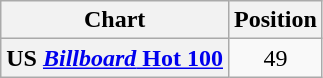<table class="wikitable plainrowheaders" style="text-align:center">
<tr>
<th>Chart</th>
<th>Position</th>
</tr>
<tr>
<th scope="row">US <a href='#'><em>Billboard</em> Hot 100</a></th>
<td>49</td>
</tr>
</table>
